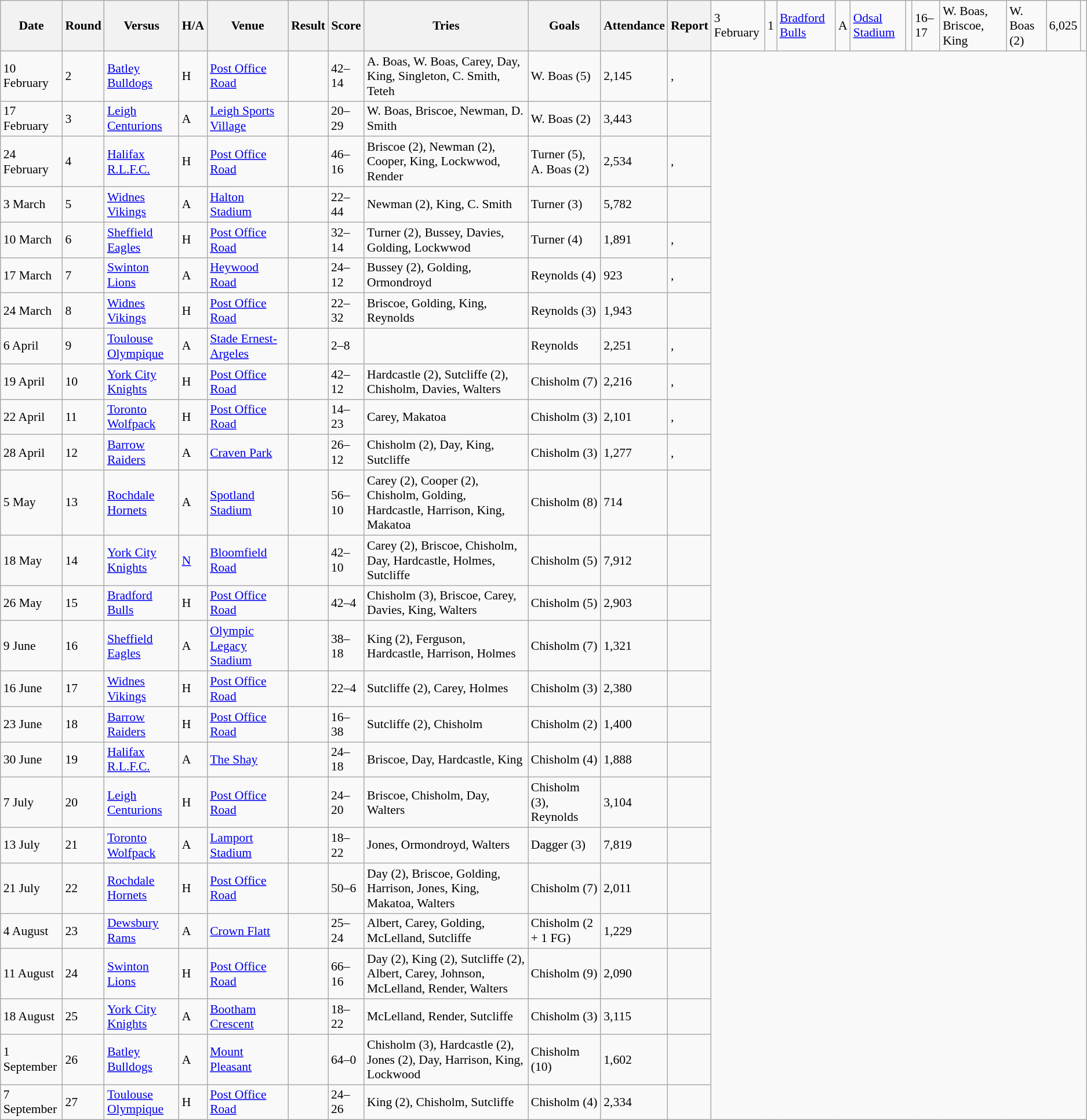<table class="wikitable defaultleft col2center col4center col7center col10right" style="font-size:90%;">
<tr>
<th>Date</th>
<th>Round</th>
<th>Versus</th>
<th>H/A</th>
<th>Venue</th>
<th>Result</th>
<th>Score</th>
<th>Tries</th>
<th>Goals</th>
<th>Attendance</th>
<th>Report</th>
<td>3 February</td>
<td>1</td>
<td> <a href='#'>Bradford Bulls</a></td>
<td>A</td>
<td><a href='#'>Odsal Stadium</a></td>
<td></td>
<td>16–17</td>
<td>W. Boas, Briscoe, King</td>
<td>W. Boas (2)</td>
<td>6,025</td>
<td></td>
</tr>
<tr>
<td>10 February</td>
<td>2</td>
<td> <a href='#'>Batley Bulldogs</a></td>
<td>H</td>
<td><a href='#'>Post Office Road</a></td>
<td></td>
<td>42–14</td>
<td>A. Boas, W. Boas, Carey, Day, King, Singleton, C. Smith, Teteh</td>
<td>W. Boas (5)</td>
<td>2,145</td>
<td>, </td>
</tr>
<tr>
<td>17 February</td>
<td>3</td>
<td> <a href='#'>Leigh Centurions</a></td>
<td>A</td>
<td><a href='#'>Leigh Sports Village</a></td>
<td></td>
<td>20–29</td>
<td>W. Boas, Briscoe, Newman, D. Smith</td>
<td>W. Boas (2)</td>
<td>3,443</td>
<td> </td>
</tr>
<tr>
<td>24 February</td>
<td>4</td>
<td> <a href='#'>Halifax R.L.F.C.</a></td>
<td>H</td>
<td><a href='#'>Post Office Road</a></td>
<td></td>
<td>46–16</td>
<td>Briscoe (2), Newman (2), Cooper, King, Lockwwod, Render</td>
<td>Turner (5), A. Boas (2)</td>
<td>2,534</td>
<td>, </td>
</tr>
<tr>
<td>3 March</td>
<td>5</td>
<td> <a href='#'>Widnes Vikings</a></td>
<td>A</td>
<td><a href='#'>Halton Stadium</a></td>
<td></td>
<td>22–44</td>
<td>Newman (2), King, C. Smith</td>
<td>Turner (3)</td>
<td>5,782</td>
<td> </td>
</tr>
<tr>
<td>10 March</td>
<td>6</td>
<td> <a href='#'>Sheffield Eagles</a></td>
<td>H</td>
<td><a href='#'>Post Office Road</a></td>
<td></td>
<td>32–14</td>
<td>Turner (2), Bussey, Davies, Golding, Lockwwod</td>
<td>Turner (4)</td>
<td>1,891</td>
<td>, </td>
</tr>
<tr>
<td>17 March</td>
<td>7</td>
<td><a href='#'>Swinton Lions</a></td>
<td>A</td>
<td><a href='#'>Heywood Road</a></td>
<td></td>
<td>24–12</td>
<td>Bussey (2), Golding, Ormondroyd</td>
<td>Reynolds (4)</td>
<td>923</td>
<td>, </td>
</tr>
<tr>
<td>24 March</td>
<td>8</td>
<td> <a href='#'>Widnes Vikings</a></td>
<td>H</td>
<td><a href='#'>Post Office Road</a></td>
<td></td>
<td>22–32</td>
<td>Briscoe, Golding, King, Reynolds</td>
<td>Reynolds (3)</td>
<td>1,943</td>
<td></td>
</tr>
<tr>
<td>6 April</td>
<td>9</td>
<td> <a href='#'>Toulouse Olympique</a></td>
<td>A</td>
<td><a href='#'>Stade Ernest-Argeles</a></td>
<td></td>
<td>2–8</td>
<td></td>
<td>Reynolds</td>
<td>2,251</td>
<td>, </td>
</tr>
<tr>
<td>19 April</td>
<td>10</td>
<td> <a href='#'>York City Knights</a></td>
<td>H</td>
<td><a href='#'>Post Office Road</a></td>
<td></td>
<td>42–12</td>
<td>Hardcastle (2), Sutcliffe (2), Chisholm, Davies, Walters</td>
<td>Chisholm (7)</td>
<td>2,216</td>
<td>, </td>
</tr>
<tr>
<td>22 April</td>
<td>11</td>
<td> <a href='#'>Toronto Wolfpack</a></td>
<td>H</td>
<td><a href='#'>Post Office Road</a></td>
<td></td>
<td>14–23</td>
<td>Carey, Makatoa</td>
<td>Chisholm (3)</td>
<td>2,101</td>
<td>, </td>
</tr>
<tr>
<td>28 April</td>
<td>12</td>
<td> <a href='#'>Barrow Raiders</a></td>
<td>A</td>
<td><a href='#'>Craven Park</a></td>
<td></td>
<td>26–12</td>
<td>Chisholm (2), Day, King, Sutcliffe</td>
<td>Chisholm (3)</td>
<td>1,277</td>
<td>, </td>
</tr>
<tr>
<td>5 May</td>
<td>13</td>
<td> <a href='#'>Rochdale Hornets</a></td>
<td>A</td>
<td><a href='#'>Spotland Stadium</a></td>
<td></td>
<td>56–10</td>
<td>Carey (2), Cooper (2), Chisholm, Golding, Hardcastle, Harrison, King, Makatoa</td>
<td>Chisholm (8)</td>
<td>714</td>
<td></td>
</tr>
<tr>
<td>18 May</td>
<td>14</td>
<td> <a href='#'>York City Knights</a></td>
<td><a href='#'>N</a></td>
<td><a href='#'>Bloomfield Road</a></td>
<td></td>
<td>42–10</td>
<td>Carey (2), Briscoe, Chisholm, Day, Hardcastle, Holmes, Sutcliffe</td>
<td>Chisholm (5)</td>
<td>7,912</td>
<td></td>
</tr>
<tr>
<td>26 May</td>
<td>15</td>
<td> <a href='#'>Bradford Bulls</a></td>
<td>H</td>
<td><a href='#'>Post Office Road</a></td>
<td></td>
<td>42–4</td>
<td>Chisholm (3), Briscoe, Carey, Davies, King, Walters</td>
<td>Chisholm (5)</td>
<td>2,903</td>
<td></td>
</tr>
<tr>
<td>9 June</td>
<td>16</td>
<td> <a href='#'>Sheffield Eagles</a></td>
<td>A</td>
<td><a href='#'>Olympic Legacy Stadium</a></td>
<td></td>
<td>38–18</td>
<td>King (2), Ferguson, Hardcastle, Harrison, Holmes</td>
<td>Chisholm (7)</td>
<td>1,321</td>
<td></td>
</tr>
<tr>
<td>16 June</td>
<td>17</td>
<td> <a href='#'>Widnes Vikings</a></td>
<td>H</td>
<td><a href='#'>Post Office Road</a></td>
<td></td>
<td>22–4</td>
<td>Sutcliffe (2), Carey, Holmes</td>
<td>Chisholm (3)</td>
<td>2,380</td>
<td></td>
</tr>
<tr>
<td>23 June</td>
<td>18</td>
<td> <a href='#'>Barrow Raiders</a></td>
<td>H</td>
<td><a href='#'>Post Office Road</a></td>
<td></td>
<td>16–38</td>
<td>Sutcliffe (2), Chisholm</td>
<td>Chisholm (2)</td>
<td>1,400</td>
<td></td>
</tr>
<tr>
<td>30 June</td>
<td>19</td>
<td> <a href='#'>Halifax R.L.F.C.</a></td>
<td>A</td>
<td><a href='#'>The Shay</a></td>
<td></td>
<td>24–18</td>
<td>Briscoe, Day, Hardcastle, King</td>
<td>Chisholm (4)</td>
<td>1,888</td>
<td></td>
</tr>
<tr>
<td>7 July</td>
<td>20</td>
<td> <a href='#'>Leigh Centurions</a></td>
<td>H</td>
<td><a href='#'>Post Office Road</a></td>
<td></td>
<td>24–20</td>
<td>Briscoe, Chisholm, Day, Walters</td>
<td>Chisholm (3), Reynolds</td>
<td>3,104</td>
<td></td>
</tr>
<tr>
<td>13 July</td>
<td>21</td>
<td> <a href='#'>Toronto Wolfpack</a></td>
<td>A</td>
<td><a href='#'>Lamport Stadium</a></td>
<td></td>
<td>18–22</td>
<td>Jones, Ormondroyd, Walters</td>
<td>Dagger (3)</td>
<td>7,819</td>
<td></td>
</tr>
<tr>
<td>21 July</td>
<td>22</td>
<td> <a href='#'>Rochdale Hornets</a></td>
<td>H</td>
<td><a href='#'>Post Office Road</a></td>
<td></td>
<td>50–6</td>
<td>Day (2), Briscoe, Golding, Harrison, Jones, King, Makatoa, Walters</td>
<td>Chisholm (7)</td>
<td>2,011</td>
<td></td>
</tr>
<tr>
<td>4 August</td>
<td>23</td>
<td> <a href='#'>Dewsbury Rams</a></td>
<td>A</td>
<td><a href='#'>Crown Flatt</a></td>
<td></td>
<td>25–24</td>
<td>Albert, Carey, Golding, McLelland, Sutcliffe</td>
<td>Chisholm (2 + 1 FG)</td>
<td>1,229</td>
<td></td>
</tr>
<tr>
<td>11 August</td>
<td>24</td>
<td> <a href='#'>Swinton Lions</a></td>
<td>H</td>
<td><a href='#'>Post Office Road</a></td>
<td></td>
<td>66–16</td>
<td>Day (2), King (2), Sutcliffe (2), Albert, Carey, Johnson, McLelland, Render, Walters</td>
<td>Chisholm (9)</td>
<td>2,090</td>
<td></td>
</tr>
<tr>
<td>18 August</td>
<td>25</td>
<td> <a href='#'>York City Knights</a></td>
<td>A</td>
<td><a href='#'>Bootham Crescent</a></td>
<td></td>
<td>18–22</td>
<td>McLelland, Render, Sutcliffe</td>
<td>Chisholm (3)</td>
<td>3,115</td>
<td></td>
</tr>
<tr>
<td>1 September</td>
<td>26</td>
<td> <a href='#'>Batley Bulldogs</a></td>
<td>A</td>
<td><a href='#'>Mount Pleasant</a></td>
<td></td>
<td>64–0</td>
<td>Chisholm (3), Hardcastle (2), Jones (2), Day, Harrison, King, Lockwood</td>
<td>Chisholm (10)</td>
<td>1,602</td>
<td></td>
</tr>
<tr>
<td>7 September</td>
<td>27</td>
<td> <a href='#'>Toulouse Olympique</a></td>
<td>H</td>
<td><a href='#'>Post Office Road</a></td>
<td></td>
<td>24–26</td>
<td>King (2), Chisholm, Sutcliffe</td>
<td>Chisholm (4)</td>
<td>2,334</td>
<td></td>
</tr>
</table>
